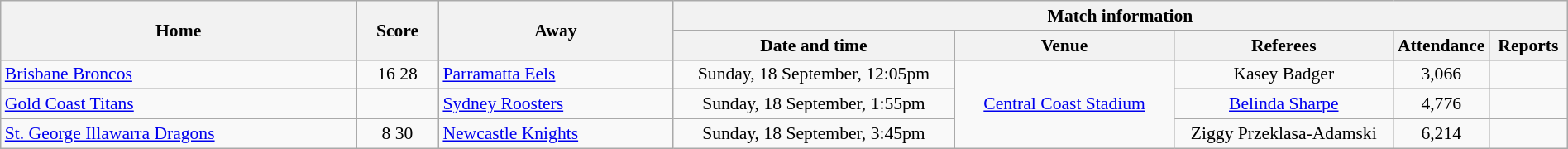<table class="wikitable" width="100%" style="border-collapse:collapse; font-size:90%; text-align:center;">
<tr>
<th rowspan="2">Home</th>
<th rowspan="2" text-align:center;>Score</th>
<th rowspan="2">Away</th>
<th colspan="6">Match information</th>
</tr>
<tr>
<th width="18%">Date and time</th>
<th width="14%">Venue</th>
<th width="14%">Referees</th>
<th width="5%">Attendance</th>
<th width="5%">Reports</th>
</tr>
<tr>
<td align="left"> <a href='#'>Brisbane Broncos</a></td>
<td>16  28</td>
<td align="left"> <a href='#'>Parramatta Eels</a></td>
<td>Sunday, 18 September, 12:05pm</td>
<td rowspan="3"><a href='#'>Central Coast Stadium</a></td>
<td>Kasey Badger</td>
<td>3,066</td>
<td></td>
</tr>
<tr>
<td align="left"> <a href='#'>Gold Coast Titans</a></td>
<td></td>
<td align="left"> <a href='#'>Sydney Roosters</a></td>
<td>Sunday, 18 September, 1:55pm</td>
<td><a href='#'>Belinda Sharpe</a></td>
<td>4,776</td>
<td></td>
</tr>
<tr>
<td align="left"> <a href='#'>St. George Illawarra Dragons</a></td>
<td>8  30</td>
<td align="left"> <a href='#'>Newcastle Knights</a></td>
<td>Sunday, 18 September, 3:45pm</td>
<td>Ziggy Przeklasa-Adamski</td>
<td>6,214</td>
<td></td>
</tr>
</table>
